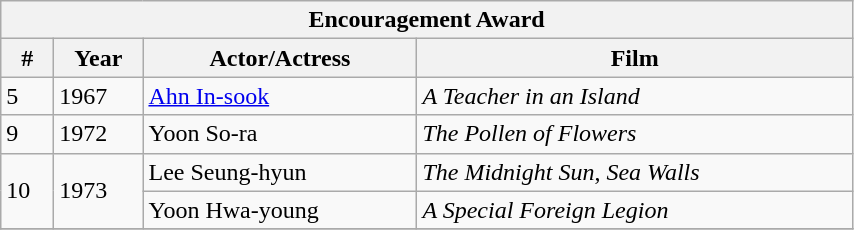<table class="wikitable collapsible collapsed" style="width:45%">
<tr>
<th colspan="4">Encouragement Award</th>
</tr>
<tr>
<th>#</th>
<th>Year</th>
<th>Actor/Actress</th>
<th>Film</th>
</tr>
<tr>
<td>5</td>
<td>1967</td>
<td><a href='#'>Ahn In-sook</a></td>
<td><em>A Teacher in an Island</em></td>
</tr>
<tr>
<td>9</td>
<td>1972</td>
<td>Yoon So-ra</td>
<td><em>The Pollen of Flowers</em></td>
</tr>
<tr>
<td rowspan=2>10</td>
<td rowspan=2>1973</td>
<td>Lee Seung-hyun</td>
<td><em>The Midnight Sun</em>, <em>Sea Walls</em></td>
</tr>
<tr>
<td>Yoon Hwa-young</td>
<td><em>A Special Foreign Legion</em></td>
</tr>
<tr>
</tr>
</table>
